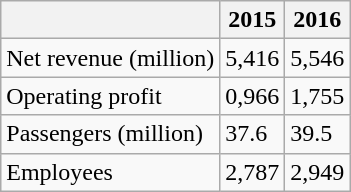<table class="wikitable">
<tr>
<th></th>
<th>2015</th>
<th>2016</th>
</tr>
<tr>
<td>Net revenue (million)</td>
<td>5,416</td>
<td>5,546</td>
</tr>
<tr>
<td>Operating profit</td>
<td>0,966</td>
<td>1,755</td>
</tr>
<tr>
<td>Passengers (million)</td>
<td>37.6</td>
<td>39.5</td>
</tr>
<tr>
<td>Employees</td>
<td>2,787</td>
<td>2,949</td>
</tr>
</table>
